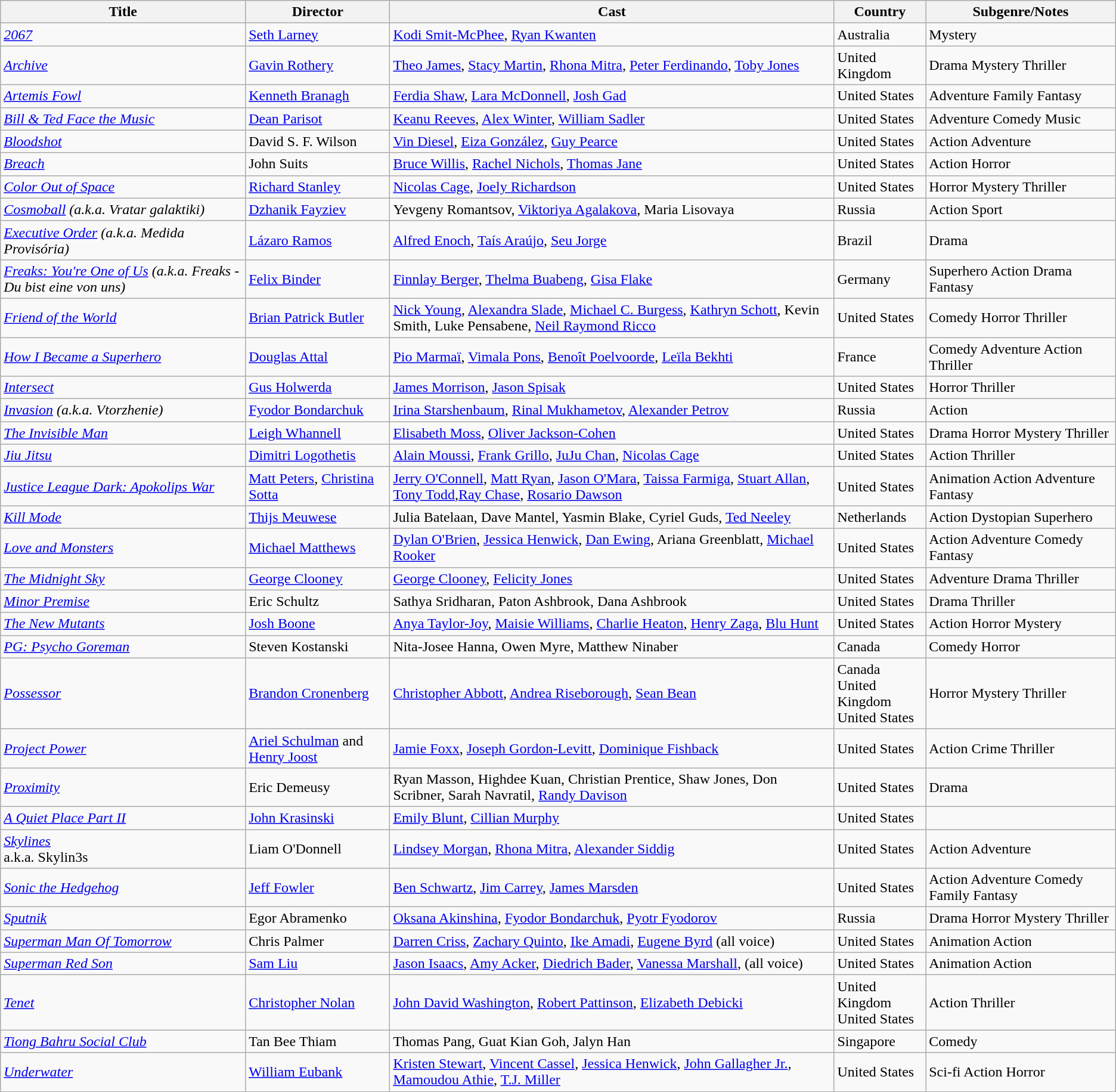<table class="wikitable sortable">
<tr>
<th>Title</th>
<th>Director</th>
<th>Cast</th>
<th>Country</th>
<th>Subgenre/Notes</th>
</tr>
<tr>
<td><em><a href='#'>2067</a></em></td>
<td><a href='#'>Seth Larney</a></td>
<td><a href='#'>Kodi Smit-McPhee</a>, <a href='#'>Ryan Kwanten</a></td>
<td>Australia</td>
<td>Mystery</td>
</tr>
<tr>
<td><em><a href='#'>Archive</a></em></td>
<td><a href='#'>Gavin Rothery</a></td>
<td><a href='#'>Theo James</a>, <a href='#'>Stacy Martin</a>, <a href='#'>Rhona Mitra</a>, <a href='#'>Peter Ferdinando</a>, <a href='#'>Toby Jones</a></td>
<td>United Kingdom</td>
<td>Drama Mystery Thriller</td>
</tr>
<tr>
<td><em><a href='#'>Artemis Fowl</a></em></td>
<td><a href='#'>Kenneth Branagh</a></td>
<td><a href='#'>Ferdia Shaw</a>, <a href='#'>Lara McDonnell</a>, <a href='#'>Josh Gad</a></td>
<td>United States</td>
<td>Adventure Family Fantasy</td>
</tr>
<tr>
<td><em><a href='#'>Bill & Ted Face the Music</a></em></td>
<td><a href='#'>Dean Parisot</a></td>
<td><a href='#'>Keanu Reeves</a>, <a href='#'>Alex Winter</a>, <a href='#'>William Sadler</a></td>
<td>United States</td>
<td>Adventure Comedy Music</td>
</tr>
<tr>
<td><em><a href='#'>Bloodshot</a></em></td>
<td>David S. F. Wilson</td>
<td><a href='#'>Vin Diesel</a>, <a href='#'>Eiza González</a>, <a href='#'>Guy Pearce</a></td>
<td>United States</td>
<td>Action Adventure</td>
</tr>
<tr>
<td><em><a href='#'>Breach</a></em></td>
<td>John Suits</td>
<td><a href='#'>Bruce Willis</a>, <a href='#'>Rachel Nichols</a>, <a href='#'>Thomas Jane</a></td>
<td>United States</td>
<td>Action Horror</td>
</tr>
<tr>
<td><em><a href='#'>Color Out of Space</a></em></td>
<td><a href='#'>Richard Stanley</a></td>
<td><a href='#'>Nicolas Cage</a>, <a href='#'>Joely Richardson</a></td>
<td>United States</td>
<td>Horror Mystery Thriller</td>
</tr>
<tr>
<td><em><a href='#'>Cosmoball</a> (a.k.a. Vratar galaktiki)</em></td>
<td><a href='#'>Dzhanik Fayziev</a></td>
<td>Yevgeny Romantsov, <a href='#'>Viktoriya Agalakova</a>, Maria Lisovaya</td>
<td>Russia</td>
<td>Action Sport</td>
</tr>
<tr>
<td><em><a href='#'>Executive Order</a> (a.k.a. Medida Provisória)</em></td>
<td><a href='#'>Lázaro Ramos</a></td>
<td><a href='#'>Alfred Enoch</a>, <a href='#'>Taís Araújo</a>, <a href='#'>Seu Jorge</a></td>
<td>Brazil</td>
<td>Drama </td>
</tr>
<tr>
<td><em><a href='#'>Freaks: You're One of Us</a> (a.k.a.  Freaks - Du bist eine von uns)</em></td>
<td><a href='#'>Felix Binder</a></td>
<td><a href='#'>Finnlay Berger</a>, <a href='#'>Thelma Buabeng</a>, <a href='#'>Gisa Flake</a></td>
<td>Germany</td>
<td>Superhero Action Drama Fantasy</td>
</tr>
<tr>
<td><em><a href='#'>Friend of the World</a></em></td>
<td><a href='#'>Brian Patrick Butler</a></td>
<td><a href='#'>Nick Young</a>, <a href='#'>Alexandra Slade</a>, <a href='#'>Michael C. Burgess</a>, <a href='#'>Kathryn Schott</a>, Kevin Smith, Luke Pensabene, <a href='#'>Neil Raymond Ricco</a></td>
<td>United States</td>
<td>Comedy Horror Thriller </td>
</tr>
<tr>
<td><em><a href='#'>How I Became a Superhero</a></em></td>
<td><a href='#'>Douglas Attal</a></td>
<td><a href='#'>Pio Marmaï</a>, <a href='#'>Vimala Pons</a>, <a href='#'>Benoît Poelvoorde</a>, <a href='#'>Leïla Bekhti</a></td>
<td>France</td>
<td>Comedy Adventure Action Thriller </td>
</tr>
<tr>
<td><em><a href='#'>Intersect</a></em></td>
<td><a href='#'>Gus Holwerda</a></td>
<td><a href='#'>James Morrison</a>, <a href='#'>Jason Spisak</a></td>
<td>United States</td>
<td>Horror Thriller</td>
</tr>
<tr>
<td><em><a href='#'>Invasion</a> (a.k.a. Vtorzhenie)</em></td>
<td><a href='#'>Fyodor Bondarchuk</a></td>
<td><a href='#'>Irina Starshenbaum</a>, <a href='#'>Rinal Mukhametov</a>, <a href='#'>Alexander Petrov</a></td>
<td>Russia</td>
<td>Action</td>
</tr>
<tr>
<td><em><a href='#'>The Invisible Man</a></em></td>
<td><a href='#'>Leigh Whannell</a></td>
<td><a href='#'>Elisabeth Moss</a>, <a href='#'>Oliver Jackson-Cohen</a></td>
<td>United States</td>
<td>Drama Horror Mystery Thriller</td>
</tr>
<tr>
<td><em><a href='#'>Jiu Jitsu</a></em></td>
<td><a href='#'>Dimitri Logothetis</a></td>
<td><a href='#'>Alain Moussi</a>, <a href='#'>Frank Grillo</a>, <a href='#'>JuJu Chan</a>, <a href='#'>Nicolas Cage</a></td>
<td>United States</td>
<td>Action Thriller</td>
</tr>
<tr>
<td><em><a href='#'>Justice League Dark: Apokolips War</a></em></td>
<td><a href='#'>Matt Peters</a>, <a href='#'>Christina Sotta</a></td>
<td><a href='#'>Jerry O'Connell</a>, <a href='#'>Matt Ryan</a>, <a href='#'>Jason O'Mara</a>, <a href='#'>Taissa Farmiga</a>, <a href='#'>Stuart Allan</a>, <a href='#'>Tony Todd</a>,<a href='#'>Ray Chase</a>, <a href='#'>Rosario Dawson</a></td>
<td>United States</td>
<td>Animation Action Adventure Fantasy</td>
</tr>
<tr>
<td><em><a href='#'>Kill Mode</a></em></td>
<td><a href='#'>Thijs Meuwese</a></td>
<td>Julia Batelaan, Dave Mantel, Yasmin Blake, Cyriel Guds, <a href='#'>Ted Neeley</a></td>
<td>Netherlands</td>
<td>Action Dystopian Superhero</td>
</tr>
<tr>
<td><em><a href='#'>Love and Monsters</a></em></td>
<td><a href='#'>Michael Matthews</a></td>
<td><a href='#'>Dylan O'Brien</a>, <a href='#'>Jessica Henwick</a>, <a href='#'>Dan Ewing</a>, Ariana Greenblatt, <a href='#'>Michael Rooker</a></td>
<td>United States</td>
<td>Action Adventure Comedy Fantasy</td>
</tr>
<tr>
<td><em><a href='#'>The Midnight Sky</a></em></td>
<td><a href='#'>George Clooney</a></td>
<td><a href='#'>George Clooney</a>, <a href='#'>Felicity Jones</a></td>
<td>United States</td>
<td>Adventure Drama Thriller</td>
</tr>
<tr>
<td><em><a href='#'>Minor Premise</a></em></td>
<td>Eric Schultz</td>
<td>Sathya Sridharan, Paton Ashbrook, Dana Ashbrook</td>
<td>United States</td>
<td>Drama Thriller</td>
</tr>
<tr>
<td><em><a href='#'>The New Mutants</a></em></td>
<td><a href='#'>Josh Boone</a></td>
<td><a href='#'>Anya Taylor-Joy</a>, <a href='#'>Maisie Williams</a>, <a href='#'>Charlie Heaton</a>, <a href='#'>Henry Zaga</a>, <a href='#'>Blu Hunt</a></td>
<td>United States</td>
<td>Action Horror Mystery</td>
</tr>
<tr>
<td><em><a href='#'>PG: Psycho Goreman</a></em></td>
<td>Steven Kostanski</td>
<td>Nita-Josee Hanna, Owen Myre, Matthew Ninaber</td>
<td>Canada</td>
<td>Comedy Horror</td>
</tr>
<tr>
<td><em><a href='#'>Possessor</a></em></td>
<td><a href='#'>Brandon Cronenberg</a></td>
<td><a href='#'>Christopher Abbott</a>, <a href='#'>Andrea Riseborough</a>, <a href='#'>Sean Bean</a></td>
<td>Canada<br>United Kingdom<br>United States</td>
<td>Horror Mystery Thriller</td>
</tr>
<tr>
<td><em><a href='#'>Project Power</a></em></td>
<td><a href='#'>Ariel Schulman</a> and <a href='#'>Henry Joost</a></td>
<td><a href='#'>Jamie Foxx</a>, <a href='#'>Joseph Gordon-Levitt</a>, <a href='#'>Dominique Fishback</a></td>
<td>United States</td>
<td>Action Crime Thriller</td>
</tr>
<tr>
<td><a href='#'><em>Proximity</em></a></td>
<td>Eric Demeusy</td>
<td>Ryan Masson, Highdee Kuan, Christian Prentice, Shaw Jones,  Don Scribner, Sarah Navratil, <a href='#'>Randy Davison</a></td>
<td>United States</td>
<td>Drama</td>
</tr>
<tr>
<td><em><a href='#'>A Quiet Place Part II</a></em></td>
<td><a href='#'>John Krasinski</a></td>
<td><a href='#'>Emily Blunt</a>, <a href='#'>Cillian Murphy</a></td>
<td>United States</td>
<td></td>
</tr>
<tr>
<td><em><a href='#'>Skylines</a></em><br>a.k.a. Skylin3s</td>
<td>Liam O'Donnell</td>
<td><a href='#'>Lindsey Morgan</a>, <a href='#'>Rhona Mitra</a>, <a href='#'>Alexander Siddig</a></td>
<td>United States</td>
<td>Action Adventure</td>
</tr>
<tr>
<td><em><a href='#'>Sonic the Hedgehog</a></em></td>
<td><a href='#'>Jeff Fowler</a></td>
<td><a href='#'>Ben Schwartz</a>, <a href='#'>Jim Carrey</a>, <a href='#'>James Marsden</a></td>
<td>United States</td>
<td>Action Adventure Comedy Family Fantasy</td>
</tr>
<tr>
<td><em><a href='#'>Sputnik</a></em></td>
<td>Egor Abramenko</td>
<td><a href='#'>Oksana Akinshina</a>, <a href='#'>Fyodor Bondarchuk</a>, <a href='#'>Pyotr Fyodorov</a></td>
<td>Russia</td>
<td>Drama Horror Mystery Thriller</td>
</tr>
<tr>
<td><em><a href='#'>Superman Man Of Tomorrow</a></em></td>
<td>Chris Palmer</td>
<td><a href='#'>Darren Criss</a>, <a href='#'>Zachary Quinto</a>, <a href='#'>Ike Amadi</a>, <a href='#'>Eugene Byrd</a> (all voice)</td>
<td>United States</td>
<td>Animation Action </td>
</tr>
<tr>
<td><em><a href='#'>Superman Red Son</a></em></td>
<td><a href='#'>Sam Liu</a></td>
<td><a href='#'>Jason Isaacs</a>, <a href='#'>Amy Acker</a>, <a href='#'>Diedrich Bader</a>, <a href='#'>Vanessa Marshall</a>, (all voice)</td>
<td>United States</td>
<td>Animation  Action </td>
</tr>
<tr>
<td><em><a href='#'>Tenet</a></em></td>
<td><a href='#'>Christopher Nolan</a></td>
<td><a href='#'>John David Washington</a>, <a href='#'>Robert Pattinson</a>, <a href='#'>Elizabeth Debicki</a></td>
<td>United Kingdom<br>United States</td>
<td>Action Thriller</td>
</tr>
<tr>
<td><em><a href='#'>Tiong Bahru Social Club</a></em></td>
<td>Tan Bee Thiam</td>
<td>Thomas Pang, Guat Kian Goh, Jalyn Han</td>
<td>Singapore</td>
<td>Comedy</td>
</tr>
<tr>
<td><em><a href='#'>Underwater</a></em></td>
<td><a href='#'>William Eubank</a></td>
<td><a href='#'>Kristen Stewart</a>, <a href='#'>Vincent Cassel</a>, <a href='#'>Jessica Henwick</a>, <a href='#'>John Gallagher Jr.</a>, <a href='#'>Mamoudou Athie</a>, <a href='#'>T.J. Miller</a></td>
<td>United States</td>
<td>Sci-fi Action Horror</td>
</tr>
<tr>
</tr>
</table>
